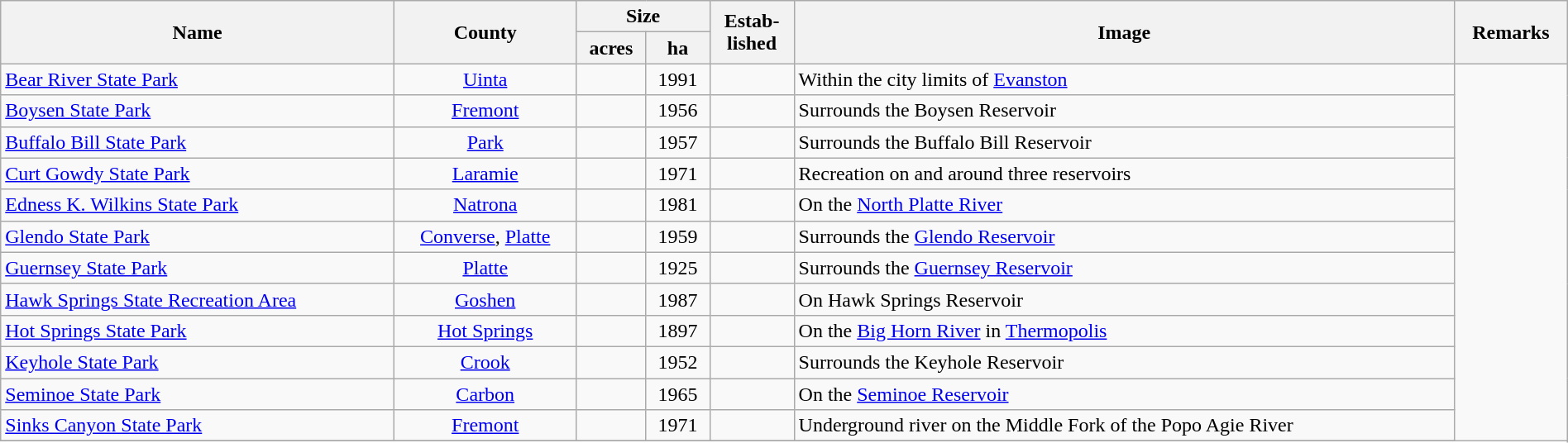<table class="wikitable sortable" style="width:100%">
<tr>
<th style="width:*;" rowspan=2>Name</th>
<th style="width:*;" rowspan=2>County</th>
<th style="width:*;" colspan=2>Size</th>
<th style="width:*;" rowspan=2>Estab-<br> lished</th>
<th style="width:*;" class="unsortable" rowspan=2>Image</th>
<th style="width:*;" class="unsortable" rowspan=2>Remarks</th>
</tr>
<tr>
<th>acres</th>
<th>ha</th>
</tr>
<tr>
<td><a href='#'>Bear River State Park</a></td>
<td style="text-align:center;"><a href='#'>Uinta</a></td>
<td></td>
<td style="text-align:center;">1991</td>
<td></td>
<td>Within the city limits of <a href='#'>Evanston</a></td>
</tr>
<tr>
<td><a href='#'>Boysen State Park</a></td>
<td style="text-align:center;"><a href='#'>Fremont</a></td>
<td></td>
<td style="text-align:center;">1956</td>
<td></td>
<td>Surrounds the Boysen Reservoir</td>
</tr>
<tr>
<td><a href='#'>Buffalo Bill State Park</a></td>
<td style="text-align:center;"><a href='#'>Park</a></td>
<td></td>
<td style="text-align:center;">1957</td>
<td></td>
<td>Surrounds the Buffalo Bill Reservoir</td>
</tr>
<tr>
<td><a href='#'>Curt Gowdy State Park</a></td>
<td style="text-align:center;"><a href='#'>Laramie</a></td>
<td></td>
<td style="text-align:center;">1971</td>
<td></td>
<td>Recreation on and around three reservoirs</td>
</tr>
<tr>
<td><a href='#'>Edness K. Wilkins State Park</a></td>
<td style="text-align:center;"><a href='#'>Natrona</a></td>
<td></td>
<td style="text-align:center;">1981</td>
<td></td>
<td>On the <a href='#'>North Platte River</a></td>
</tr>
<tr>
<td><a href='#'>Glendo State Park</a></td>
<td style="text-align:center;"><a href='#'>Converse</a>, <a href='#'>Platte</a></td>
<td></td>
<td style="text-align:center;">1959</td>
<td></td>
<td>Surrounds the <a href='#'>Glendo Reservoir</a></td>
</tr>
<tr>
<td><a href='#'>Guernsey State Park</a></td>
<td style="text-align:center;"><a href='#'>Platte</a></td>
<td></td>
<td style="text-align:center;">1925</td>
<td></td>
<td>Surrounds the <a href='#'>Guernsey Reservoir</a></td>
</tr>
<tr>
<td><a href='#'>Hawk Springs State Recreation Area</a></td>
<td style="text-align:center;"><a href='#'>Goshen</a></td>
<td></td>
<td style="text-align:center;">1987</td>
<td></td>
<td>On Hawk Springs Reservoir</td>
</tr>
<tr>
<td><a href='#'>Hot Springs State Park</a></td>
<td style="text-align:center;"><a href='#'>Hot Springs</a></td>
<td></td>
<td style="text-align:center;">1897</td>
<td></td>
<td>On the <a href='#'>Big Horn River</a>  in <a href='#'>Thermopolis</a></td>
</tr>
<tr>
<td><a href='#'>Keyhole State Park</a></td>
<td style="text-align:center;"><a href='#'>Crook</a></td>
<td></td>
<td style="text-align:center;">1952</td>
<td></td>
<td>Surrounds the Keyhole Reservoir</td>
</tr>
<tr>
<td><a href='#'>Seminoe State Park</a></td>
<td style="text-align:center;"><a href='#'>Carbon</a></td>
<td></td>
<td style="text-align:center;">1965</td>
<td></td>
<td>On the <a href='#'>Seminoe Reservoir</a></td>
</tr>
<tr>
<td><a href='#'>Sinks Canyon State Park</a></td>
<td style="text-align:center;"><a href='#'>Fremont</a></td>
<td></td>
<td style="text-align:center;">1971</td>
<td></td>
<td>Underground river on the Middle Fork of the Popo Agie River</td>
</tr>
<tr>
</tr>
</table>
